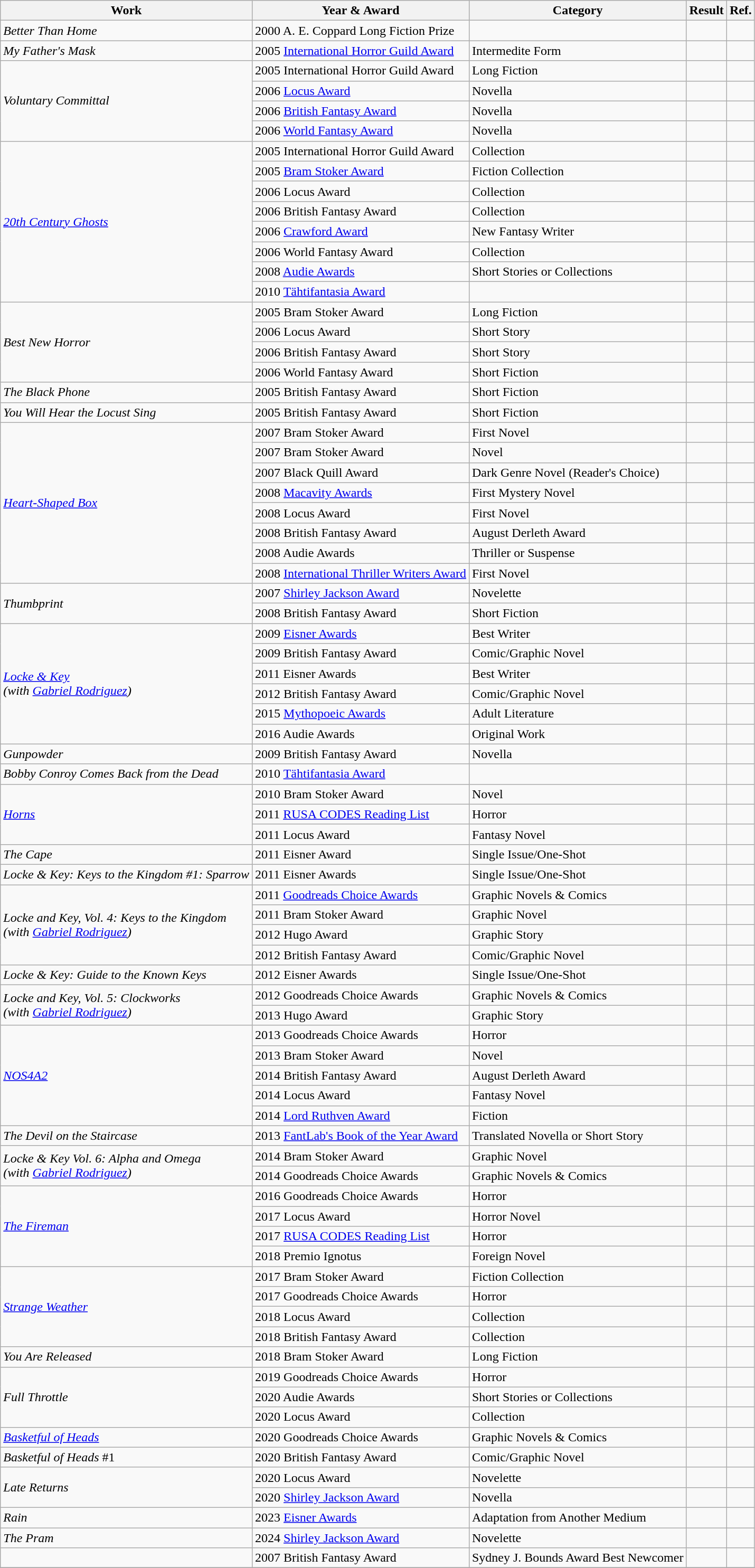<table class="wikitable">
<tr>
<th>Work</th>
<th>Year & Award</th>
<th>Category</th>
<th>Result</th>
<th>Ref.</th>
</tr>
<tr>
<td rowspan="1"><em>Better Than Home</em></td>
<td>2000 A. E. Coppard Long Fiction Prize</td>
<td></td>
<td></td>
<td></td>
</tr>
<tr>
<td rowspan="1"><em>My Father's Mask</em></td>
<td>2005 <a href='#'>International Horror Guild Award</a></td>
<td>Intermedite Form</td>
<td></td>
<td></td>
</tr>
<tr>
<td rowspan="4"><em>Voluntary Committal</em></td>
<td>2005 International Horror Guild Award</td>
<td>Long Fiction</td>
<td></td>
<td></td>
</tr>
<tr>
<td>2006 <a href='#'>Locus Award</a></td>
<td>Novella</td>
<td></td>
<td></td>
</tr>
<tr>
<td>2006 <a href='#'>British Fantasy Award</a></td>
<td>Novella</td>
<td></td>
<td></td>
</tr>
<tr>
<td>2006 <a href='#'>World Fantasy Award</a></td>
<td>Novella</td>
<td></td>
<td></td>
</tr>
<tr>
<td rowspan="8"><em><a href='#'>20th Century Ghosts</a></em></td>
<td>2005 International Horror Guild Award</td>
<td>Collection</td>
<td></td>
<td></td>
</tr>
<tr>
<td>2005 <a href='#'>Bram Stoker Award</a></td>
<td>Fiction Collection</td>
<td></td>
<td></td>
</tr>
<tr>
<td>2006 Locus Award</td>
<td>Collection</td>
<td></td>
<td></td>
</tr>
<tr>
<td>2006 British Fantasy Award</td>
<td>Collection</td>
<td></td>
<td></td>
</tr>
<tr>
<td>2006 <a href='#'>Crawford Award</a></td>
<td>New Fantasy Writer</td>
<td></td>
<td></td>
</tr>
<tr>
<td>2006 World Fantasy Award</td>
<td>Collection</td>
<td></td>
<td></td>
</tr>
<tr>
<td>2008 <a href='#'>Audie Awards</a></td>
<td>Short Stories or Collections</td>
<td></td>
<td></td>
</tr>
<tr>
<td>2010 <a href='#'>Tähtifantasia Award</a></td>
<td></td>
<td></td>
<td></td>
</tr>
<tr>
<td rowspan="4"><em>Best New Horror</em></td>
<td>2005 Bram Stoker Award</td>
<td>Long Fiction</td>
<td></td>
<td></td>
</tr>
<tr>
<td>2006 Locus Award</td>
<td>Short Story</td>
<td></td>
<td></td>
</tr>
<tr>
<td>2006 British Fantasy Award</td>
<td>Short Story</td>
<td></td>
<td></td>
</tr>
<tr>
<td>2006 World Fantasy Award</td>
<td>Short Fiction</td>
<td></td>
<td></td>
</tr>
<tr>
<td rowspan="1"><em>The Black Phone</em></td>
<td>2005 British Fantasy Award</td>
<td>Short Fiction</td>
<td></td>
<td></td>
</tr>
<tr>
<td rowspan="1"><em>You Will Hear the Locust Sing</em></td>
<td>2005 British Fantasy Award</td>
<td>Short Fiction</td>
<td></td>
<td></td>
</tr>
<tr>
<td rowspan="8"><em><a href='#'>Heart-Shaped Box</a></em></td>
<td>2007 Bram Stoker Award</td>
<td>First Novel</td>
<td></td>
<td></td>
</tr>
<tr>
<td>2007 Bram Stoker Award</td>
<td>Novel</td>
<td></td>
<td></td>
</tr>
<tr>
<td>2007 Black Quill Award</td>
<td>Dark Genre Novel (Reader's Choice)</td>
<td></td>
<td></td>
</tr>
<tr>
<td>2008 <a href='#'>Macavity Awards</a></td>
<td>First Mystery Novel</td>
<td></td>
<td></td>
</tr>
<tr>
<td>2008 Locus Award</td>
<td>First Novel</td>
<td></td>
<td></td>
</tr>
<tr>
<td>2008 British Fantasy Award</td>
<td>August Derleth Award</td>
<td></td>
<td></td>
</tr>
<tr>
<td>2008 Audie Awards</td>
<td>Thriller or Suspense</td>
<td></td>
<td></td>
</tr>
<tr>
<td>2008 <a href='#'>International Thriller Writers Award</a></td>
<td>First Novel</td>
<td></td>
<td></td>
</tr>
<tr>
<td rowspan="2"><em>Thumbprint</em></td>
<td>2007 <a href='#'>Shirley Jackson Award</a></td>
<td>Novelette</td>
<td></td>
<td></td>
</tr>
<tr>
<td>2008 British Fantasy Award</td>
<td>Short Fiction</td>
<td></td>
<td></td>
</tr>
<tr>
<td rowspan="6"><em><a href='#'>Locke & Key</a></em><br><em>(with <a href='#'>Gabriel Rodriguez</a>)</em></td>
<td>2009 <a href='#'>Eisner Awards</a></td>
<td>Best Writer</td>
<td></td>
<td></td>
</tr>
<tr>
<td>2009 British Fantasy Award</td>
<td>Comic/Graphic Novel</td>
<td></td>
<td></td>
</tr>
<tr>
<td>2011 Eisner Awards</td>
<td>Best Writer</td>
<td></td>
<td></td>
</tr>
<tr>
<td>2012 British Fantasy Award</td>
<td>Comic/Graphic Novel</td>
<td></td>
<td></td>
</tr>
<tr>
<td>2015 <a href='#'>Mythopoeic Awards</a></td>
<td>Adult Literature</td>
<td></td>
<td></td>
</tr>
<tr>
<td>2016 Audie Awards</td>
<td>Original Work</td>
<td></td>
<td></td>
</tr>
<tr>
<td rowspan="1"><em>Gunpowder</em></td>
<td>2009 British Fantasy Award</td>
<td>Novella</td>
<td></td>
<td></td>
</tr>
<tr>
<td rowspan="1"><em>Bobby Conroy Comes Back from the Dead</em></td>
<td>2010 <a href='#'>Tähtifantasia Award</a></td>
<td></td>
<td></td>
<td></td>
</tr>
<tr>
<td rowspan="3"><em><a href='#'>Horns</a></em></td>
<td>2010 Bram Stoker Award</td>
<td>Novel</td>
<td></td>
<td></td>
</tr>
<tr>
<td>2011 <a href='#'>RUSA CODES Reading List</a></td>
<td>Horror</td>
<td></td>
<td></td>
</tr>
<tr>
<td>2011 Locus Award</td>
<td>Fantasy Novel</td>
<td></td>
<td></td>
</tr>
<tr>
<td rowspan="1"><em>The Cape</em></td>
<td>2011 Eisner Award</td>
<td>Single Issue/One-Shot</td>
<td></td>
<td></td>
</tr>
<tr>
<td rowspan="1"><em>Locke & Key: Keys to the Kingdom #1: Sparrow</em></td>
<td>2011 Eisner Awards</td>
<td>Single Issue/One-Shot</td>
<td></td>
<td></td>
</tr>
<tr>
<td rowspan="4"><em>Locke and Key, Vol. 4: Keys to the Kingdom</em><br><em>(with <a href='#'>Gabriel Rodriguez</a>)</em></td>
<td>2011 <a href='#'>Goodreads Choice Awards</a></td>
<td>Graphic Novels & Comics</td>
<td></td>
<td></td>
</tr>
<tr>
<td>2011 Bram Stoker Award</td>
<td>Graphic Novel</td>
<td></td>
<td></td>
</tr>
<tr>
<td>2012 Hugo Award</td>
<td>Graphic Story</td>
<td></td>
<td></td>
</tr>
<tr>
<td>2012 British Fantasy Award</td>
<td>Comic/Graphic Novel</td>
<td></td>
<td></td>
</tr>
<tr>
<td rowspan="1"><em>Locke & Key: Guide to the Known Keys</em></td>
<td>2012 Eisner Awards</td>
<td>Single Issue/One-Shot</td>
<td></td>
<td></td>
</tr>
<tr>
<td rowspan="2"><em>Locke and Key, Vol. 5: Clockworks</em><br><em>(with <a href='#'>Gabriel Rodriguez</a>)</em></td>
<td>2012 Goodreads Choice Awards</td>
<td>Graphic Novels & Comics</td>
<td></td>
<td></td>
</tr>
<tr>
<td>2013 Hugo Award</td>
<td>Graphic Story</td>
<td></td>
<td></td>
</tr>
<tr>
<td rowspan="5"><em><a href='#'>NOS4A2</a></em></td>
<td>2013 Goodreads Choice Awards</td>
<td>Horror</td>
<td></td>
<td></td>
</tr>
<tr>
<td>2013 Bram Stoker Award</td>
<td>Novel</td>
<td></td>
<td></td>
</tr>
<tr>
<td>2014 British Fantasy Award</td>
<td>August Derleth Award</td>
<td></td>
<td></td>
</tr>
<tr>
<td>2014 Locus Award</td>
<td>Fantasy Novel</td>
<td></td>
<td></td>
</tr>
<tr>
<td>2014 <a href='#'>Lord Ruthven Award</a></td>
<td>Fiction</td>
<td></td>
<td></td>
</tr>
<tr>
<td rowspan="1"><em>The Devil on the Staircase</em></td>
<td>2013 <a href='#'>FantLab's Book of the Year Award</a></td>
<td>Translated Novella or Short Story</td>
<td></td>
<td></td>
</tr>
<tr>
<td rowspan="2"><em>Locke & Key Vol. 6: Alpha and Omega</em><br><em>(with <a href='#'>Gabriel Rodriguez</a>)</em></td>
<td>2014 Bram Stoker Award</td>
<td>Graphic Novel</td>
<td></td>
<td></td>
</tr>
<tr>
<td>2014 Goodreads Choice Awards</td>
<td>Graphic Novels & Comics</td>
<td></td>
<td></td>
</tr>
<tr>
<td rowspan="4"><em><a href='#'>The Fireman</a></em></td>
<td>2016 Goodreads Choice Awards</td>
<td>Horror</td>
<td></td>
<td></td>
</tr>
<tr>
<td>2017 Locus Award</td>
<td>Horror Novel</td>
<td></td>
<td></td>
</tr>
<tr>
<td>2017 <a href='#'>RUSA CODES Reading List</a></td>
<td>Horror</td>
<td></td>
<td></td>
</tr>
<tr>
<td>2018 Premio Ignotus</td>
<td>Foreign Novel</td>
<td></td>
<td></td>
</tr>
<tr>
<td rowspan="4"><em><a href='#'>Strange Weather</a></em></td>
<td>2017 Bram Stoker Award</td>
<td>Fiction Collection</td>
<td></td>
<td></td>
</tr>
<tr>
<td>2017 Goodreads Choice Awards</td>
<td>Horror</td>
<td></td>
<td></td>
</tr>
<tr>
<td>2018 Locus Award</td>
<td>Collection</td>
<td></td>
<td></td>
</tr>
<tr>
<td>2018 British Fantasy Award</td>
<td>Collection</td>
<td></td>
<td></td>
</tr>
<tr>
<td rowspan="1"><em>You Are Released</em></td>
<td>2018 Bram Stoker Award</td>
<td>Long Fiction</td>
<td></td>
<td></td>
</tr>
<tr>
<td rowspan="3"><em>Full Throttle</em></td>
<td>2019 Goodreads Choice Awards</td>
<td>Horror</td>
<td></td>
<td></td>
</tr>
<tr>
<td>2020 Audie Awards</td>
<td>Short Stories or Collections</td>
<td></td>
<td></td>
</tr>
<tr>
<td>2020 Locus Award</td>
<td>Collection</td>
<td></td>
<td></td>
</tr>
<tr>
<td rowspan="1"><em><a href='#'>Basketful of Heads</a></em></td>
<td>2020 Goodreads Choice Awards</td>
<td>Graphic Novels & Comics</td>
<td></td>
<td></td>
</tr>
<tr>
<td rowspan="1"><em>Basketful of Heads</em> #1</td>
<td>2020 British Fantasy Award</td>
<td>Comic/Graphic Novel</td>
<td></td>
<td></td>
</tr>
<tr>
<td rowspan="2"><em>Late Returns</em></td>
<td>2020 Locus Award</td>
<td>Novelette</td>
<td></td>
<td></td>
</tr>
<tr>
<td>2020 <a href='#'>Shirley Jackson Award</a></td>
<td>Novella</td>
<td></td>
<td></td>
</tr>
<tr>
<td rowspan="1"><em>Rain</em></td>
<td>2023 <a href='#'>Eisner Awards</a></td>
<td>Adaptation from Another Medium</td>
<td></td>
<td></td>
</tr>
<tr>
<td rowspan="1"><em>The Pram</em></td>
<td>2024 <a href='#'>Shirley Jackson Award</a></td>
<td>Novelette</td>
<td></td>
<td></td>
</tr>
<tr>
<td rowspan="1"></td>
<td>2007 British Fantasy Award</td>
<td>Sydney J. Bounds Award Best Newcomer</td>
<td></td>
<td></td>
</tr>
<tr>
</tr>
</table>
